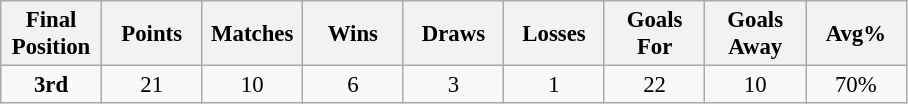<table class="wikitable" style="font-size: 95%; text-align: center;">
<tr>
<th width=60>Final Position</th>
<th width=60>Points</th>
<th width=60>Matches</th>
<th width=60>Wins</th>
<th width=60>Draws</th>
<th width=60>Losses</th>
<th width=60>Goals For</th>
<th width=60>Goals Away</th>
<th width=60>Avg%</th>
</tr>
<tr>
<td><strong>3rd</strong></td>
<td>21</td>
<td>10</td>
<td>6</td>
<td>3</td>
<td>1</td>
<td>22</td>
<td>10</td>
<td>70%</td>
</tr>
</table>
